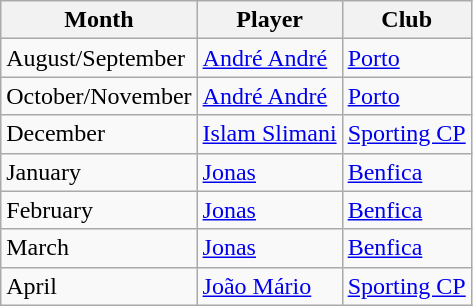<table class="wikitable">
<tr>
<th>Month</th>
<th>Player</th>
<th>Club</th>
</tr>
<tr>
<td>August/September</td>
<td> <a href='#'>André André</a></td>
<td><a href='#'>Porto</a></td>
</tr>
<tr>
<td>October/November</td>
<td> <a href='#'>André André</a></td>
<td><a href='#'>Porto</a></td>
</tr>
<tr>
<td>December</td>
<td> <a href='#'>Islam Slimani</a></td>
<td><a href='#'>Sporting CP</a></td>
</tr>
<tr>
<td>January</td>
<td> <a href='#'>Jonas</a></td>
<td><a href='#'>Benfica</a></td>
</tr>
<tr>
<td>February</td>
<td> <a href='#'>Jonas</a></td>
<td><a href='#'>Benfica</a></td>
</tr>
<tr>
<td>March</td>
<td> <a href='#'>Jonas</a></td>
<td><a href='#'>Benfica</a></td>
</tr>
<tr>
<td>April</td>
<td> <a href='#'>João Mário</a></td>
<td><a href='#'>Sporting CP</a></td>
</tr>
</table>
